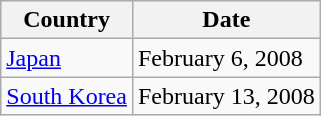<table class="wikitable">
<tr>
<th>Country</th>
<th>Date</th>
</tr>
<tr>
<td><a href='#'>Japan</a></td>
<td>February 6, 2008</td>
</tr>
<tr>
<td><a href='#'>South Korea</a></td>
<td>February 13, 2008</td>
</tr>
</table>
